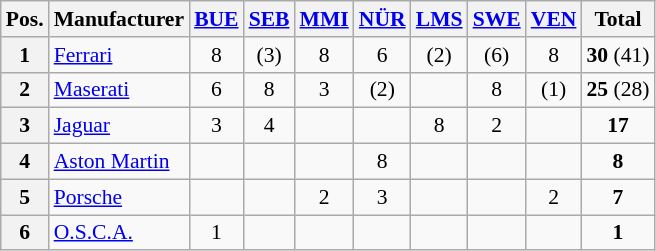<table class="wikitable" style="font-size: 90%;">
<tr>
<th>Pos.</th>
<th>Manufacturer</th>
<th> <a href='#'>BUE</a></th>
<th> <a href='#'>SEB</a></th>
<th> <a href='#'>MMI</a></th>
<th> <a href='#'>NÜR</a></th>
<th> <a href='#'>LMS</a></th>
<th> <a href='#'>SWE</a></th>
<th> <a href='#'>VEN</a></th>
<th>Total</th>
</tr>
<tr>
<th>1</th>
<td> <a href='#'>Ferrari</a></td>
<td align=center>8</td>
<td align=center>(3)</td>
<td align=center>8</td>
<td align=center>6</td>
<td align=center>(2)</td>
<td align=center>(6)</td>
<td align=center>8</td>
<td align=center><strong>30</strong> (41)</td>
</tr>
<tr>
<th>2</th>
<td> <a href='#'>Maserati</a></td>
<td align=center>6</td>
<td align=center>8</td>
<td align=center>3</td>
<td align=center>(2)</td>
<td></td>
<td align=center>8</td>
<td align=center>(1)</td>
<td align=center><strong>25</strong> (28)</td>
</tr>
<tr>
<th>3</th>
<td> <a href='#'>Jaguar</a></td>
<td align=center>3</td>
<td align=center>4</td>
<td></td>
<td></td>
<td align=center>8</td>
<td align=center>2</td>
<td></td>
<td align=center><strong>17</strong></td>
</tr>
<tr>
<th>4</th>
<td> <a href='#'>Aston Martin</a></td>
<td></td>
<td></td>
<td></td>
<td align=center>8</td>
<td></td>
<td></td>
<td></td>
<td align=center><strong>8</strong></td>
</tr>
<tr>
<th>5</th>
<td> <a href='#'>Porsche</a></td>
<td></td>
<td></td>
<td align=center>2</td>
<td align=center>3</td>
<td></td>
<td></td>
<td align=center>2</td>
<td align=center><strong>7</strong></td>
</tr>
<tr>
<th>6</th>
<td> <a href='#'>O.S.C.A.</a></td>
<td align=center>1</td>
<td></td>
<td></td>
<td></td>
<td></td>
<td></td>
<td></td>
<td align=center><strong>1</strong></td>
</tr>
</table>
